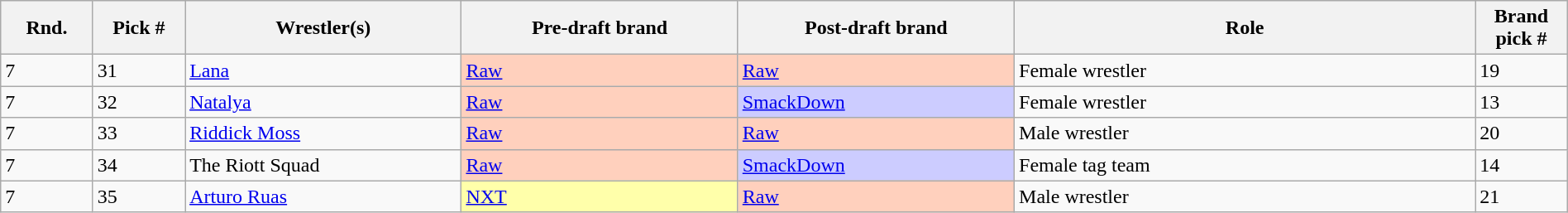<table class="wikitable sortable" style="width: 100%">
<tr>
<th width="5%">Rnd.</th>
<th width="5%">Pick #</th>
<th width="15%">Wrestler(s)</th>
<th width="15%">Pre-draft brand</th>
<th width="15%">Post-draft brand</th>
<th width="25%">Role</th>
<th width="5%">Brand pick #</th>
</tr>
<tr>
<td>7</td>
<td>31</td>
<td><a href='#'>Lana</a></td>
<td style="background:#ffd0bd"><a href='#'>Raw</a></td>
<td style="background:#ffd0bd"><a href='#'>Raw</a></td>
<td>Female wrestler</td>
<td>19</td>
</tr>
<tr>
<td>7</td>
<td>32</td>
<td><a href='#'>Natalya</a></td>
<td style="background:#ffd0bd"><a href='#'>Raw</a></td>
<td style="background:#ccf;"><a href='#'>SmackDown</a></td>
<td>Female wrestler</td>
<td>13</td>
</tr>
<tr>
<td>7</td>
<td>33</td>
<td><a href='#'>Riddick Moss</a></td>
<td style="background:#ffd0bd"><a href='#'>Raw</a></td>
<td style="background:#ffd0bd"><a href='#'>Raw</a></td>
<td>Male wrestler</td>
<td>20</td>
</tr>
<tr>
<td>7</td>
<td>34</td>
<td>The Riott Squad<br></td>
<td style="background:#ffd0bd"><a href='#'>Raw</a></td>
<td style="background:#ccf;"><a href='#'>SmackDown</a></td>
<td>Female tag team</td>
<td>14</td>
</tr>
<tr>
<td>7</td>
<td>35</td>
<td><a href='#'>Arturo Ruas</a></td>
<td style="background: #FFA;"><a href='#'>NXT</a></td>
<td style="background:#ffd0bd"><a href='#'>Raw</a> </td>
<td>Male wrestler</td>
<td>21</td>
</tr>
</table>
